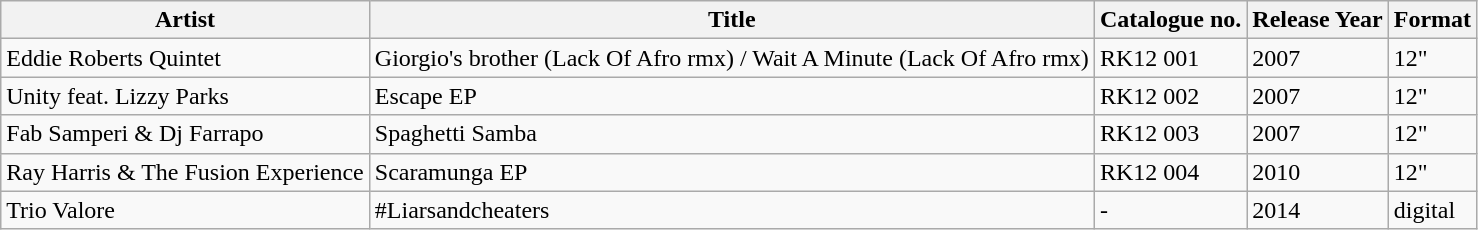<table class="wikitable sortable">
<tr>
<th>Artist</th>
<th>Title</th>
<th>Catalogue no.</th>
<th>Release Year</th>
<th>Format</th>
</tr>
<tr>
<td>Eddie Roberts Quintet</td>
<td>Giorgio's brother (Lack Of Afro rmx) / Wait A Minute (Lack Of Afro rmx)</td>
<td>RK12 001</td>
<td>2007</td>
<td>12"</td>
</tr>
<tr>
<td>Unity feat. Lizzy Parks</td>
<td>Escape EP</td>
<td>RK12 002</td>
<td>2007</td>
<td>12"</td>
</tr>
<tr>
<td>Fab Samperi & Dj Farrapo</td>
<td>Spaghetti Samba</td>
<td>RK12 003</td>
<td>2007</td>
<td>12"</td>
</tr>
<tr>
<td>Ray Harris & The Fusion Experience</td>
<td>Scaramunga EP</td>
<td>RK12 004</td>
<td>2010</td>
<td>12"</td>
</tr>
<tr>
<td>Trio Valore</td>
<td>#Liarsandcheaters</td>
<td>-</td>
<td>2014</td>
<td>digital</td>
</tr>
</table>
